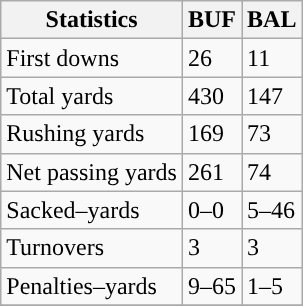<table class="wikitable" style="float: left;">
<tr>
<th>Statistics</th>
<th>BUF</th>
<th>BAL</th>
</tr>
<tr>
<td>First downs</td>
<td>26</td>
<td>11</td>
</tr>
<tr>
<td>Total yards</td>
<td>430</td>
<td>147</td>
</tr>
<tr>
<td>Rushing yards</td>
<td>169</td>
<td>73</td>
</tr>
<tr>
<td>Net passing yards</td>
<td>261</td>
<td>74</td>
</tr>
<tr>
<td>Sacked–yards</td>
<td>0–0</td>
<td>5–46</td>
</tr>
<tr>
<td>Turnovers</td>
<td>3</td>
<td>3</td>
</tr>
<tr>
<td>Penalties–yards</td>
<td>9–65</td>
<td>1–5</td>
</tr>
<tr>
</tr>
</table>
